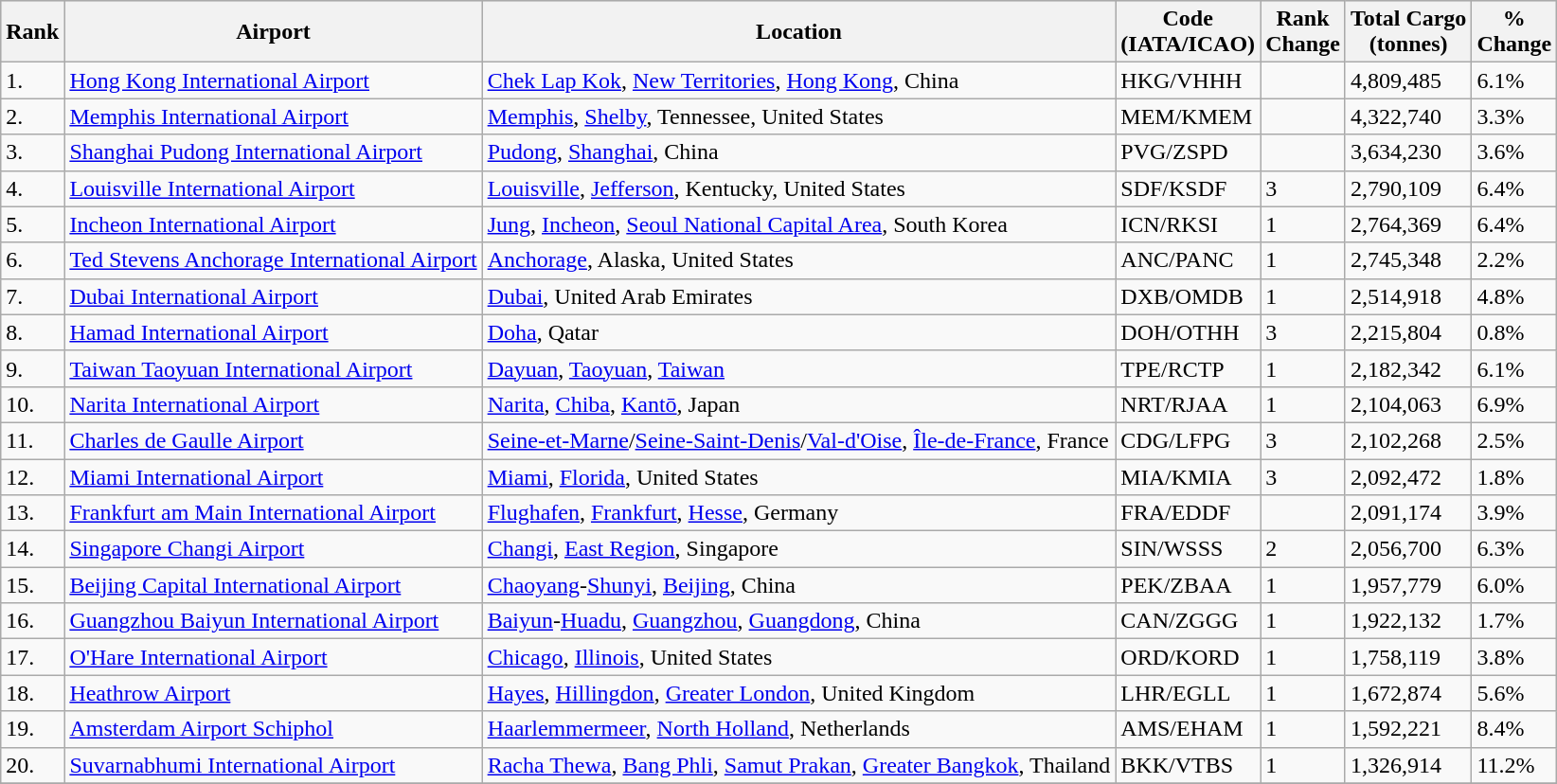<table class="wikitable sortable">
<tr style="background:lightgrey;">
<th>Rank</th>
<th>Airport</th>
<th>Location</th>
<th>Code<br>(IATA/ICAO)</th>
<th>Rank<br>Change</th>
<th>Total Cargo<br>(tonnes)</th>
<th>%<br>Change</th>
</tr>
<tr>
<td>1.</td>
<td> <a href='#'>Hong Kong International Airport</a></td>
<td><a href='#'>Chek Lap Kok</a>, <a href='#'>New Territories</a>, <a href='#'>Hong Kong</a>, China</td>
<td>HKG/VHHH</td>
<td></td>
<td>4,809,485</td>
<td>6.1%</td>
</tr>
<tr>
<td>2.</td>
<td> <a href='#'>Memphis International Airport</a></td>
<td><a href='#'>Memphis</a>, <a href='#'>Shelby</a>, Tennessee, United States</td>
<td>MEM/KMEM</td>
<td></td>
<td>4,322,740</td>
<td>3.3%</td>
</tr>
<tr>
<td>3.</td>
<td> <a href='#'>Shanghai Pudong International Airport</a></td>
<td><a href='#'>Pudong</a>, <a href='#'>Shanghai</a>, China</td>
<td>PVG/ZSPD</td>
<td></td>
<td>3,634,230</td>
<td>3.6%</td>
</tr>
<tr>
<td>4.</td>
<td> <a href='#'>Louisville International Airport</a></td>
<td><a href='#'>Louisville</a>, <a href='#'>Jefferson</a>, Kentucky, United States</td>
<td>SDF/KSDF</td>
<td>3</td>
<td>2,790,109</td>
<td>6.4%</td>
</tr>
<tr>
<td>5.</td>
<td> <a href='#'>Incheon International Airport</a></td>
<td><a href='#'>Jung</a>, <a href='#'>Incheon</a>, <a href='#'>Seoul National Capital Area</a>, South Korea</td>
<td>ICN/RKSI</td>
<td>1</td>
<td>2,764,369</td>
<td>6.4%</td>
</tr>
<tr>
<td>6.</td>
<td> <a href='#'>Ted Stevens Anchorage International Airport</a></td>
<td><a href='#'>Anchorage</a>, Alaska, United States</td>
<td>ANC/PANC</td>
<td>1</td>
<td>2,745,348</td>
<td>2.2%</td>
</tr>
<tr>
<td>7.</td>
<td> <a href='#'>Dubai International Airport</a></td>
<td><a href='#'>Dubai</a>, United Arab Emirates</td>
<td>DXB/OMDB</td>
<td>1</td>
<td>2,514,918</td>
<td>4.8%</td>
</tr>
<tr>
<td>8.</td>
<td> <a href='#'>Hamad International Airport</a></td>
<td><a href='#'>Doha</a>, Qatar</td>
<td>DOH/OTHH</td>
<td>3</td>
<td>2,215,804</td>
<td>0.8%</td>
</tr>
<tr>
<td>9.</td>
<td> <a href='#'>Taiwan Taoyuan International Airport</a></td>
<td><a href='#'>Dayuan</a>, <a href='#'>Taoyuan</a>, <a href='#'>Taiwan</a></td>
<td>TPE/RCTP</td>
<td>1</td>
<td>2,182,342</td>
<td>6.1%</td>
</tr>
<tr>
<td>10.</td>
<td> <a href='#'>Narita International Airport</a></td>
<td><a href='#'>Narita</a>, <a href='#'>Chiba</a>, <a href='#'>Kantō</a>, Japan</td>
<td>NRT/RJAA</td>
<td>1</td>
<td>2,104,063</td>
<td>6.9%</td>
</tr>
<tr>
<td>11.</td>
<td> <a href='#'>Charles de Gaulle Airport</a></td>
<td><a href='#'>Seine-et-Marne</a>/<a href='#'>Seine-Saint-Denis</a>/<a href='#'>Val-d'Oise</a>, <a href='#'>Île-de-France</a>, France</td>
<td>CDG/LFPG</td>
<td>3</td>
<td>2,102,268</td>
<td>2.5%</td>
</tr>
<tr>
<td>12.</td>
<td> <a href='#'>Miami International Airport</a></td>
<td><a href='#'>Miami</a>, <a href='#'>Florida</a>, United States</td>
<td>MIA/KMIA</td>
<td>3</td>
<td>2,092,472</td>
<td>1.8%</td>
</tr>
<tr>
<td>13.</td>
<td> <a href='#'>Frankfurt am Main International Airport</a></td>
<td><a href='#'>Flughafen</a>, <a href='#'>Frankfurt</a>, <a href='#'>Hesse</a>, Germany</td>
<td>FRA/EDDF</td>
<td></td>
<td>2,091,174</td>
<td>3.9%</td>
</tr>
<tr>
<td>14.</td>
<td> <a href='#'>Singapore Changi Airport</a></td>
<td><a href='#'>Changi</a>, <a href='#'>East Region</a>, Singapore</td>
<td>SIN/WSSS</td>
<td>2</td>
<td>2,056,700</td>
<td>6.3%</td>
</tr>
<tr>
<td>15.</td>
<td> <a href='#'>Beijing Capital International Airport</a></td>
<td><a href='#'>Chaoyang</a>-<a href='#'>Shunyi</a>, <a href='#'>Beijing</a>, China</td>
<td>PEK/ZBAA</td>
<td>1</td>
<td>1,957,779</td>
<td>6.0%</td>
</tr>
<tr>
<td>16.</td>
<td> <a href='#'>Guangzhou Baiyun International Airport</a></td>
<td><a href='#'>Baiyun</a>-<a href='#'>Huadu</a>, <a href='#'>Guangzhou</a>, <a href='#'>Guangdong</a>, China</td>
<td>CAN/ZGGG</td>
<td>1</td>
<td>1,922,132</td>
<td>1.7%</td>
</tr>
<tr>
<td>17.</td>
<td> <a href='#'>O'Hare International Airport</a></td>
<td><a href='#'>Chicago</a>, <a href='#'>Illinois</a>, United States</td>
<td>ORD/KORD</td>
<td>1</td>
<td>1,758,119</td>
<td>3.8%</td>
</tr>
<tr>
<td>18.</td>
<td> <a href='#'>Heathrow Airport</a></td>
<td><a href='#'>Hayes</a>, <a href='#'>Hillingdon</a>, <a href='#'>Greater London</a>, United Kingdom</td>
<td>LHR/EGLL</td>
<td>1</td>
<td>1,672,874</td>
<td>5.6%</td>
</tr>
<tr>
<td>19.</td>
<td> <a href='#'>Amsterdam Airport Schiphol</a></td>
<td><a href='#'>Haarlemmermeer</a>, <a href='#'>North Holland</a>, Netherlands</td>
<td>AMS/EHAM</td>
<td>1</td>
<td>1,592,221</td>
<td>8.4%</td>
</tr>
<tr>
<td>20.</td>
<td> <a href='#'>Suvarnabhumi International Airport</a></td>
<td><a href='#'>Racha Thewa</a>, <a href='#'>Bang Phli</a>, <a href='#'>Samut Prakan</a>, <a href='#'>Greater Bangkok</a>, Thailand</td>
<td>BKK/VTBS</td>
<td>1</td>
<td>1,326,914</td>
<td>11.2%</td>
</tr>
<tr>
</tr>
</table>
